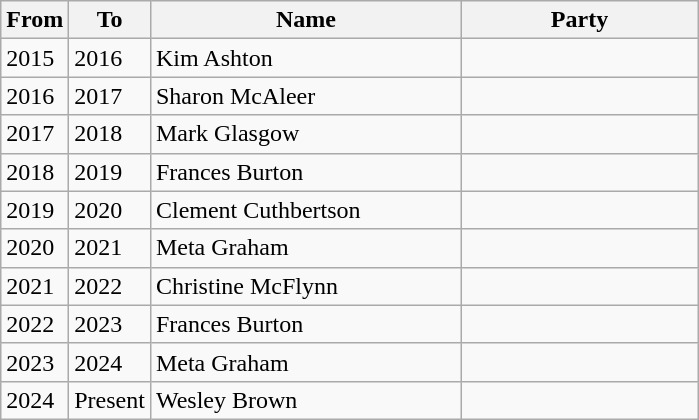<table class="wikitable sortable">
<tr>
<th>From</th>
<th>To</th>
<th scope="col" width="200">Name</th>
<th scope="col" width="150" colspan=2>Party</th>
</tr>
<tr>
<td>2015</td>
<td>2016</td>
<td>Kim Ashton</td>
<td></td>
</tr>
<tr>
<td>2016</td>
<td>2017</td>
<td>Sharon McAleer</td>
<td></td>
</tr>
<tr>
<td>2017</td>
<td>2018</td>
<td>Mark Glasgow</td>
<td></td>
</tr>
<tr>
<td>2018</td>
<td>2019</td>
<td>Frances Burton</td>
<td></td>
</tr>
<tr>
<td>2019</td>
<td>2020</td>
<td>Clement Cuthbertson</td>
<td></td>
</tr>
<tr>
<td>2020</td>
<td>2021</td>
<td>Meta Graham</td>
<td></td>
</tr>
<tr>
<td>2021</td>
<td>2022</td>
<td>Christine McFlynn</td>
<td></td>
</tr>
<tr>
<td>2022</td>
<td>2023</td>
<td>Frances Burton</td>
<td></td>
</tr>
<tr>
<td>2023</td>
<td>2024</td>
<td>Meta Graham</td>
<td></td>
</tr>
<tr>
<td>2024</td>
<td>Present</td>
<td>Wesley Brown</td>
<td></td>
</tr>
</table>
